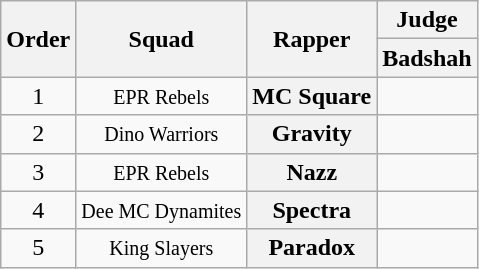<table class="wikitable sortable" style="text-align:center">
<tr>
<th rowspan="2">Order</th>
<th rowspan="2">Squad</th>
<th rowspan="2">Rapper</th>
<th>Judge</th>
</tr>
<tr>
<th>Badshah</th>
</tr>
<tr>
<td>1</td>
<td><small>EPR Rebels</small></td>
<th>MC Square</th>
<td></td>
</tr>
<tr>
<td>2</td>
<td><small>Dino Warriors</small></td>
<th>Gravity</th>
<td></td>
</tr>
<tr>
<td>3</td>
<td><small>EPR Rebels</small></td>
<th>Nazz</th>
<td></td>
</tr>
<tr>
<td>4</td>
<td><small>Dee MC Dynamites</small></td>
<th>Spectra</th>
<td></td>
</tr>
<tr>
<td>5</td>
<td><small>King Slayers</small></td>
<th>Paradox</th>
<td></td>
</tr>
</table>
